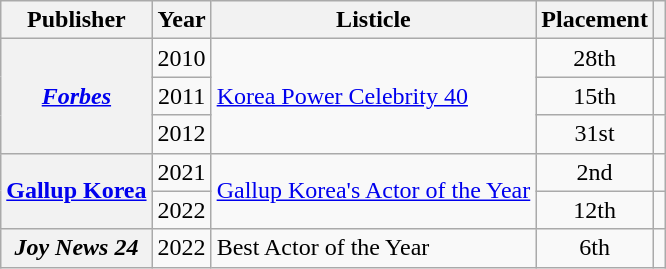<table class="wikitable plainrowheaders sortable" style="margin-right: 0;">
<tr>
<th scope="col">Publisher</th>
<th scope="col">Year</th>
<th scope="col">Listicle</th>
<th scope="col">Placement</th>
<th scope="col" class="unsortable"></th>
</tr>
<tr>
<th scope="row" rowspan="3"><em><a href='#'>Forbes</a></em></th>
<td style="text-align:center;">2010</td>
<td rowspan="3"><a href='#'>Korea Power Celebrity 40</a></td>
<td style="text-align:center;">28th</td>
<td style="text-align:center;"></td>
</tr>
<tr>
<td style="text-align:center;">2011</td>
<td style="text-align:center;">15th</td>
<td style="text-align:center;"></td>
</tr>
<tr>
<td style="text-align:center;">2012</td>
<td style="text-align:center;">31st</td>
<td style="text-align:center;"></td>
</tr>
<tr>
<th scope="row" rowspan="2"><a href='#'>Gallup Korea</a></th>
<td style="text-align:center;">2021</td>
<td rowspan="2"><a href='#'>Gallup Korea's Actor of the Year</a></td>
<td style="text-align:center;">2nd</td>
<td style="text-align:center;"></td>
</tr>
<tr>
<td style="text-align:center;">2022</td>
<td style="text-align:center;">12th</td>
<td style="text-align:center;"></td>
</tr>
<tr>
<th scope="row"><em>Joy News 24</em></th>
<td style="text-align:center;">2022</td>
<td>Best Actor of the Year</td>
<td style="text-align:center;">6th</td>
<td style="text-align:center;"></td>
</tr>
</table>
